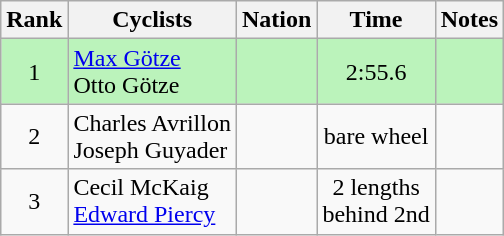<table class="wikitable sortable">
<tr>
<th>Rank</th>
<th>Cyclists</th>
<th>Nation</th>
<th>Time</th>
<th>Notes</th>
</tr>
<tr bgcolor=bbf3bb>
<td align=center>1</td>
<td><a href='#'>Max Götze</a> <br> Otto Götze</td>
<td></td>
<td align=center>2:55.6</td>
<td align=center></td>
</tr>
<tr>
<td align=center>2</td>
<td>Charles Avrillon <br> Joseph Guyader</td>
<td></td>
<td align=center>bare wheel</td>
<td></td>
</tr>
<tr>
<td align=center>3</td>
<td>Cecil McKaig <br> <a href='#'>Edward Piercy</a></td>
<td></td>
<td align=center>2 lengths<br>behind 2nd</td>
<td></td>
</tr>
</table>
